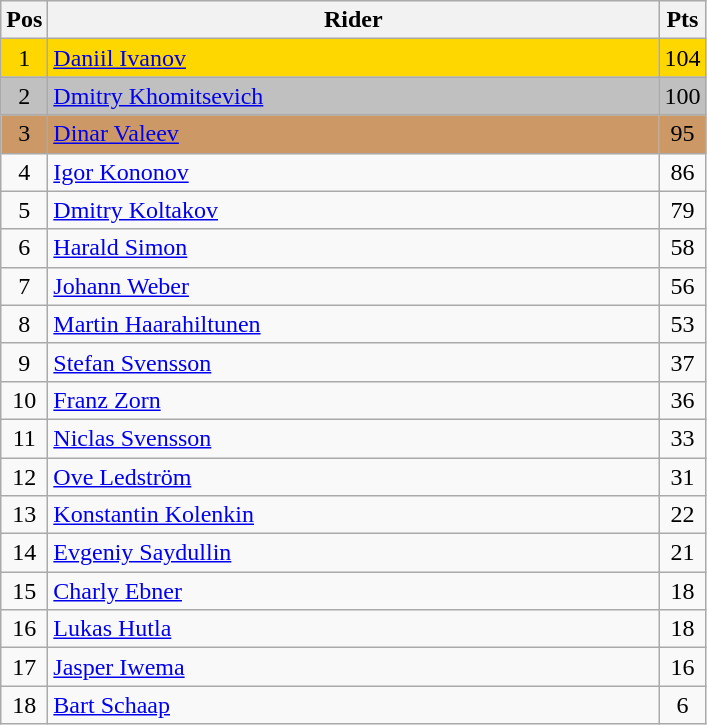<table class="wikitable" style="font-size: 100%">
<tr>
<th width=20>Pos</th>
<th width=400>Rider</th>
<th width=20>Pts</th>
</tr>
<tr align=center style="background-color: gold;">
<td>1</td>
<td align="left"> <a href='#'>Daniil Ivanov</a></td>
<td>104</td>
</tr>
<tr align=center style="background-color: silver;">
<td>2</td>
<td align="left"> <a href='#'>Dmitry Khomitsevich</a></td>
<td>100</td>
</tr>
<tr align=center style="background-color: #cc9966;">
<td>3</td>
<td align="left"> <a href='#'>Dinar Valeev</a></td>
<td>95</td>
</tr>
<tr align=center>
<td>4</td>
<td align="left"> <a href='#'>Igor Kononov</a></td>
<td>86</td>
</tr>
<tr align=center>
<td>5</td>
<td align="left"> <a href='#'>Dmitry Koltakov</a></td>
<td>79</td>
</tr>
<tr align=center>
<td>6</td>
<td align="left"> <a href='#'>Harald Simon</a></td>
<td>58</td>
</tr>
<tr align=center>
<td>7</td>
<td align="left"> <a href='#'>Johann Weber</a></td>
<td>56</td>
</tr>
<tr align=center>
<td>8</td>
<td align="left"> <a href='#'>Martin Haarahiltunen</a></td>
<td>53</td>
</tr>
<tr align=center>
<td>9</td>
<td align="left"> <a href='#'>Stefan Svensson</a></td>
<td>37</td>
</tr>
<tr align=center>
<td>10</td>
<td align="left"> <a href='#'>Franz Zorn</a></td>
<td>36</td>
</tr>
<tr align=center>
<td>11</td>
<td align="left"> <a href='#'>Niclas Svensson</a></td>
<td>33</td>
</tr>
<tr align=center>
<td>12</td>
<td align="left"> <a href='#'>Ove Ledström</a></td>
<td>31</td>
</tr>
<tr align=center>
<td>13</td>
<td align="left"> <a href='#'>Konstantin Kolenkin</a></td>
<td>22</td>
</tr>
<tr align=center>
<td>14</td>
<td align="left"> <a href='#'>Evgeniy Saydullin</a></td>
<td>21</td>
</tr>
<tr align=center>
<td>15</td>
<td align="left">  <a href='#'>Charly Ebner</a></td>
<td>18</td>
</tr>
<tr align=center>
<td>16</td>
<td align="left"> <a href='#'>Lukas Hutla</a></td>
<td>18</td>
</tr>
<tr align=center>
<td>17</td>
<td align="left"> <a href='#'>Jasper Iwema</a></td>
<td>16</td>
</tr>
<tr align=center>
<td>18</td>
<td align="left"> <a href='#'>Bart Schaap</a></td>
<td>6</td>
</tr>
</table>
